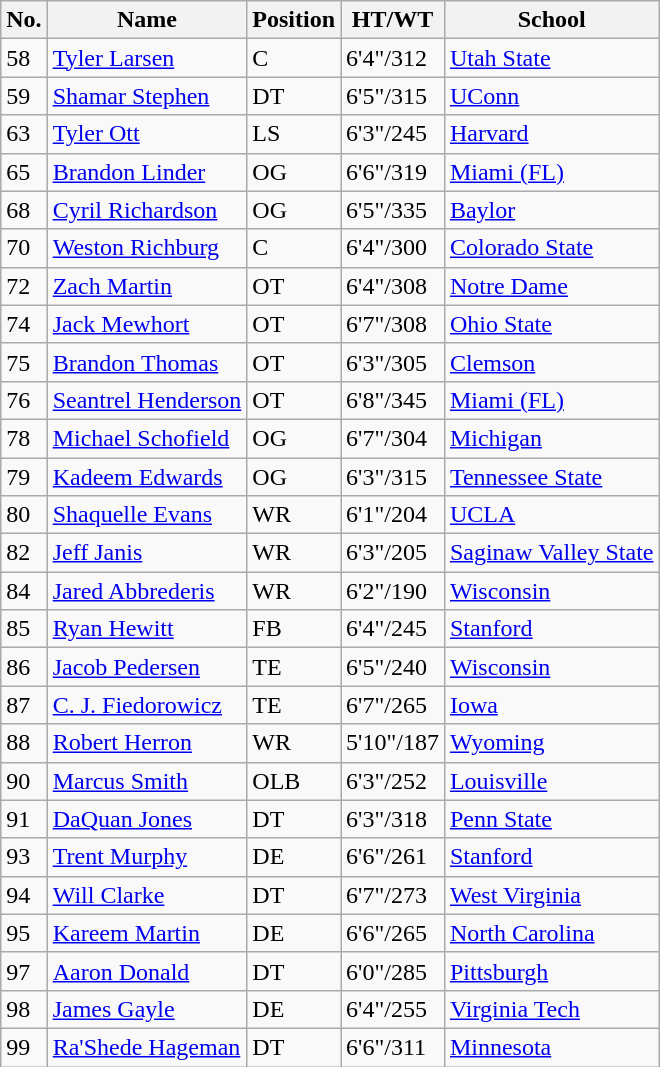<table class="wikitable sortable">
<tr>
<th>No.</th>
<th>Name</th>
<th>Position</th>
<th>HT/WT</th>
<th>School</th>
</tr>
<tr>
<td>58</td>
<td><a href='#'>Tyler Larsen</a></td>
<td>C</td>
<td>6'4"/312</td>
<td><a href='#'>Utah State</a></td>
</tr>
<tr>
<td>59</td>
<td><a href='#'>Shamar Stephen</a></td>
<td>DT</td>
<td>6'5"/315</td>
<td><a href='#'>UConn</a></td>
</tr>
<tr>
<td>63</td>
<td><a href='#'>Tyler Ott</a></td>
<td>LS</td>
<td>6'3"/245</td>
<td><a href='#'>Harvard</a></td>
</tr>
<tr>
<td>65</td>
<td><a href='#'>Brandon Linder</a></td>
<td>OG</td>
<td>6'6"/319</td>
<td><a href='#'>Miami (FL)</a></td>
</tr>
<tr>
<td>68</td>
<td><a href='#'>Cyril Richardson</a></td>
<td>OG</td>
<td>6'5"/335</td>
<td><a href='#'>Baylor</a></td>
</tr>
<tr>
<td>70</td>
<td><a href='#'>Weston Richburg</a></td>
<td>C</td>
<td>6'4"/300</td>
<td><a href='#'>Colorado State</a></td>
</tr>
<tr>
<td>72</td>
<td><a href='#'>Zach Martin</a></td>
<td>OT</td>
<td>6'4"/308</td>
<td><a href='#'>Notre Dame</a></td>
</tr>
<tr>
<td>74</td>
<td><a href='#'>Jack Mewhort</a></td>
<td>OT</td>
<td>6'7"/308</td>
<td><a href='#'>Ohio State</a></td>
</tr>
<tr>
<td>75</td>
<td><a href='#'>Brandon Thomas</a></td>
<td>OT</td>
<td>6'3"/305</td>
<td><a href='#'>Clemson</a></td>
</tr>
<tr>
<td>76</td>
<td><a href='#'>Seantrel Henderson</a></td>
<td>OT</td>
<td>6'8"/345</td>
<td><a href='#'>Miami (FL)</a></td>
</tr>
<tr>
<td>78</td>
<td><a href='#'>Michael Schofield</a></td>
<td>OG</td>
<td>6'7"/304</td>
<td><a href='#'>Michigan</a></td>
</tr>
<tr>
<td>79</td>
<td><a href='#'>Kadeem Edwards</a></td>
<td>OG</td>
<td>6'3"/315</td>
<td><a href='#'>Tennessee State</a></td>
</tr>
<tr>
<td>80</td>
<td><a href='#'>Shaquelle Evans</a></td>
<td>WR</td>
<td>6'1"/204</td>
<td><a href='#'>UCLA</a></td>
</tr>
<tr>
<td>82</td>
<td><a href='#'>Jeff Janis</a></td>
<td>WR</td>
<td>6'3"/205</td>
<td><a href='#'>Saginaw Valley State</a></td>
</tr>
<tr>
<td>84</td>
<td><a href='#'>Jared Abbrederis</a></td>
<td>WR</td>
<td>6'2"/190</td>
<td><a href='#'>Wisconsin</a></td>
</tr>
<tr>
<td>85</td>
<td><a href='#'>Ryan Hewitt</a></td>
<td>FB</td>
<td>6'4"/245</td>
<td><a href='#'>Stanford</a></td>
</tr>
<tr>
<td>86</td>
<td><a href='#'>Jacob Pedersen</a></td>
<td>TE</td>
<td>6'5"/240</td>
<td><a href='#'>Wisconsin</a></td>
</tr>
<tr>
<td>87</td>
<td><a href='#'>C. J. Fiedorowicz</a></td>
<td>TE</td>
<td>6'7"/265</td>
<td><a href='#'>Iowa</a></td>
</tr>
<tr>
<td>88</td>
<td><a href='#'>Robert Herron</a></td>
<td>WR</td>
<td>5'10"/187</td>
<td><a href='#'>Wyoming</a></td>
</tr>
<tr>
<td>90</td>
<td><a href='#'>Marcus Smith</a></td>
<td>OLB</td>
<td>6'3"/252</td>
<td><a href='#'>Louisville</a></td>
</tr>
<tr>
<td>91</td>
<td><a href='#'>DaQuan Jones</a></td>
<td>DT</td>
<td>6'3"/318</td>
<td><a href='#'>Penn State</a></td>
</tr>
<tr>
<td>93</td>
<td><a href='#'>Trent Murphy</a></td>
<td>DE</td>
<td>6'6"/261</td>
<td><a href='#'>Stanford</a></td>
</tr>
<tr>
<td>94</td>
<td><a href='#'>Will Clarke</a></td>
<td>DT</td>
<td>6'7"/273</td>
<td><a href='#'>West Virginia</a></td>
</tr>
<tr>
<td>95</td>
<td><a href='#'>Kareem Martin</a></td>
<td>DE</td>
<td>6'6"/265</td>
<td><a href='#'>North Carolina</a></td>
</tr>
<tr>
<td>97</td>
<td><a href='#'>Aaron Donald</a></td>
<td>DT</td>
<td>6'0"/285</td>
<td><a href='#'>Pittsburgh</a></td>
</tr>
<tr>
<td>98</td>
<td><a href='#'>James Gayle</a></td>
<td>DE</td>
<td>6'4"/255</td>
<td><a href='#'>Virginia Tech</a></td>
</tr>
<tr>
<td>99</td>
<td><a href='#'>Ra'Shede Hageman</a></td>
<td>DT</td>
<td>6'6"/311</td>
<td><a href='#'>Minnesota</a></td>
</tr>
</table>
